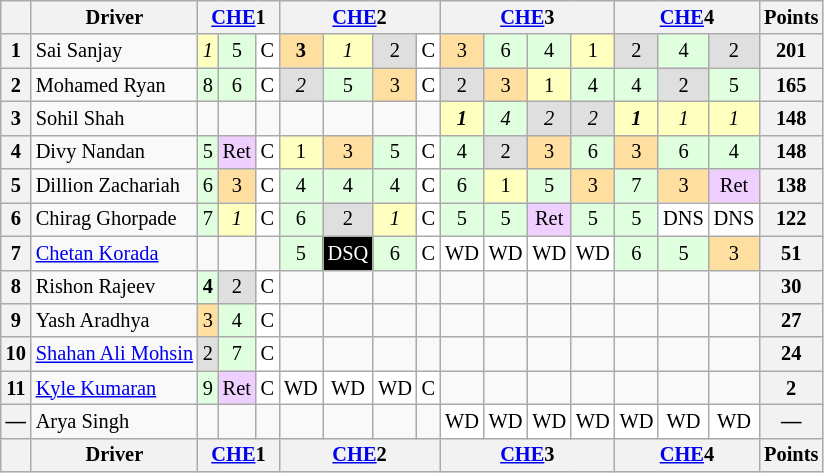<table class="wikitable" style="font-size: 85%; text-align: center;">
<tr>
<th valign="middle"></th>
<th valign="middle">Driver</th>
<th colspan="3"><a href='#'>CHE</a>1<br></th>
<th colspan="4"><a href='#'>CHE</a>2<br></th>
<th colspan="4"><a href='#'>CHE</a>3<br></th>
<th colspan="3"><a href='#'>CHE</a>4<br></th>
<th valign="middle">Points</th>
</tr>
<tr>
<th>1</th>
<td align="left"> Sai Sanjay</td>
<td style="background:#ffffbf;"><em>1</em></td>
<td style="background:#dfffdf;">5</td>
<td style="background:#ffffff;">C</td>
<td style="background:#ffdf9f;"><strong>3</strong></td>
<td style="background:#ffffbf;"><em>1</em></td>
<td style="background:#dfdfdf;">2</td>
<td style="background:#ffffff;">C</td>
<td style="background:#ffdf9f;">3</td>
<td style="background:#dfffdf;">6</td>
<td style="background:#dfffdf;">4</td>
<td style="background:#ffffbf;">1</td>
<td style="background:#dfdfdf;">2</td>
<td style="background:#dfffdf;">4</td>
<td style="background:#dfdfdf;">2</td>
<th>201</th>
</tr>
<tr>
<th>2</th>
<td align="left"> Mohamed Ryan</td>
<td style="background:#dfffdf;">8</td>
<td style="background:#dfffdf;">6</td>
<td style="background:#ffffff;">C</td>
<td style="background:#dfdfdf;"><em>2</em></td>
<td style="background:#dfffdf;">5</td>
<td style="background:#ffdf9f;">3</td>
<td style="background:#ffffff;">C</td>
<td style="background:#dfdfdf;">2</td>
<td style="background:#ffdf9f;">3</td>
<td style="background:#ffffbf;">1</td>
<td style="background:#dfffdf;">4</td>
<td style="background:#dfffdf;">4</td>
<td style="background:#dfdfdf;">2</td>
<td style="background:#dfffdf;">5</td>
<th>165</th>
</tr>
<tr>
<th>3</th>
<td align="left"> Sohil Shah</td>
<td></td>
<td></td>
<td></td>
<td></td>
<td></td>
<td></td>
<td></td>
<td style="background:#ffffbf;"><strong><em>1</em></strong></td>
<td style="background:#dfffdf;"><em>4</em></td>
<td style="background:#dfdfdf;"><em>2</em></td>
<td style="background:#dfdfdf;"><em>2</em></td>
<td style="background:#ffffbf;"><strong><em>1</em></strong></td>
<td style="background:#ffffbf;"><em>1</em></td>
<td style="background:#ffffbf;"><em>1</em></td>
<th>148</th>
</tr>
<tr>
<th>4</th>
<td align="left"> Divy Nandan</td>
<td style="background:#dfffdf;">5</td>
<td style="background:#efcfff;">Ret</td>
<td style="background:#ffffff;">C</td>
<td style="background:#ffffbf;">1</td>
<td style="background:#ffdf9f;">3</td>
<td style="background:#dfffdf;">5</td>
<td style="background:#ffffff;">C</td>
<td style="background:#dfffdf;">4</td>
<td style="background:#dfdfdf;">2</td>
<td style="background:#ffdf9f;">3</td>
<td style="background:#dfffdf;">6</td>
<td style="background:#ffdf9f;">3</td>
<td style="background:#dfffdf;">6</td>
<td style="background:#dfffdf;">4</td>
<th>148</th>
</tr>
<tr>
<th>5</th>
<td align="left"> Dillion Zachariah</td>
<td style="background:#dfffdf;">6</td>
<td style="background:#ffdf9f;">3</td>
<td style="background:#ffffff;">C</td>
<td style="background:#dfffdf;">4</td>
<td style="background:#dfffdf;">4</td>
<td style="background:#dfffdf;">4</td>
<td style="background:#ffffff;">C</td>
<td style="background:#dfffdf;">6</td>
<td style="background:#ffffbf;">1</td>
<td style="background:#dfffdf;">5</td>
<td style="background:#ffdf9f;">3</td>
<td style="background:#dfffdf;">7</td>
<td style="background:#ffdf9f;">3</td>
<td style="background:#efcfff;">Ret</td>
<th>138</th>
</tr>
<tr>
<th>6</th>
<td align="left"> Chirag Ghorpade</td>
<td style="background:#dfffdf;">7</td>
<td style="background:#ffffbf;"><em>1</em></td>
<td style="background:#ffffff;">C</td>
<td style="background:#dfffdf;">6</td>
<td style="background:#dfdfdf;">2</td>
<td style="background:#ffffbf;"><em>1</em></td>
<td style="background:#ffffff;">C</td>
<td style="background:#dfffdf;">5</td>
<td style="background:#dfffdf;">5</td>
<td style="background:#efcfff;">Ret</td>
<td style="background:#dfffdf;">5</td>
<td style="background:#dfffdf;">5</td>
<td style="background:#ffffff;">DNS</td>
<td style="background:#ffffff;">DNS</td>
<th>122</th>
</tr>
<tr>
<th>7</th>
<td align="left"> <a href='#'>Chetan Korada</a></td>
<td></td>
<td></td>
<td></td>
<td style="background:#dfffdf;">5</td>
<td style="background:#000000;color:white">DSQ</td>
<td style="background:#dfffdf;">6</td>
<td style="background:#ffffff;">C</td>
<td style="background:#ffffff;">WD</td>
<td style="background:#ffffff;">WD</td>
<td style="background:#ffffff;">WD</td>
<td style="background:#ffffff;">WD</td>
<td style="background:#dfffdf;">6</td>
<td style="background:#dfffdf;">5</td>
<td style="background:#ffdf9f;">3</td>
<th>51</th>
</tr>
<tr>
<th>8</th>
<td align="left"> Rishon Rajeev</td>
<td style="background:#dfffdf;"><strong>4</strong></td>
<td style="background:#dfdfdf;">2</td>
<td style="background:#ffffff;">C</td>
<td></td>
<td></td>
<td></td>
<td></td>
<td></td>
<td></td>
<td></td>
<td></td>
<td></td>
<td></td>
<td></td>
<th>30</th>
</tr>
<tr>
<th>9</th>
<td align="left"> Yash Aradhya</td>
<td style="background:#ffdf9f;">3</td>
<td style="background:#dfffdf;">4</td>
<td style="background:#ffffff;">C</td>
<td></td>
<td></td>
<td></td>
<td></td>
<td></td>
<td></td>
<td></td>
<td></td>
<td></td>
<td></td>
<td></td>
<th>27</th>
</tr>
<tr>
<th>10</th>
<td align="left" nowrap> <a href='#'>Shahan Ali Mohsin</a></td>
<td style="background:#dfdfdf;">2</td>
<td style="background:#dfffdf;">7</td>
<td style="background:#ffffff;">C</td>
<td></td>
<td></td>
<td></td>
<td></td>
<td></td>
<td></td>
<td></td>
<td></td>
<td></td>
<td></td>
<td></td>
<th>24</th>
</tr>
<tr>
<th>11</th>
<td align="left"> <a href='#'>Kyle Kumaran</a></td>
<td style="background:#dfffdf;">9</td>
<td style="background:#efcfff;">Ret</td>
<td style="background:#ffffff;">C</td>
<td style="background:#ffffff;">WD</td>
<td style="background:#ffffff;">WD</td>
<td style="background:#ffffff;">WD</td>
<td style="background:#ffffff;">C</td>
<td></td>
<td></td>
<td></td>
<td></td>
<td></td>
<td></td>
<td></td>
<th>2</th>
</tr>
<tr>
<th>—</th>
<td align="left"> Arya Singh</td>
<td></td>
<td></td>
<td></td>
<td></td>
<td></td>
<td></td>
<td></td>
<td style="background:#ffffff;">WD</td>
<td style="background:#ffffff;">WD</td>
<td style="background:#ffffff;">WD</td>
<td style="background:#ffffff;">WD</td>
<td style="background:#ffffff;">WD</td>
<td style="background:#ffffff;">WD</td>
<td style="background:#ffffff;">WD</td>
<th>—</th>
</tr>
<tr>
<th></th>
<th>Driver</th>
<th colspan="3"><a href='#'>CHE</a>1<br></th>
<th colspan="4"><a href='#'>CHE</a>2<br></th>
<th colspan="4"><a href='#'>CHE</a>3<br></th>
<th colspan="3"><a href='#'>CHE</a>4<br></th>
<th>Points</th>
</tr>
</table>
